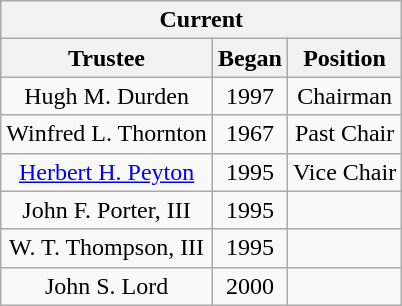<table class="wikitable sortable" style="text-align:center">
<tr>
<th colspan=3 scope="col">Current</th>
</tr>
<tr>
<th scope="col">Trustee</th>
<th scope="col">Began</th>
<th scope="col">Position</th>
</tr>
<tr>
<td>Hugh M. Durden</td>
<td>1997</td>
<td>Chairman</td>
</tr>
<tr>
<td>Winfred L. Thornton</td>
<td>1967</td>
<td>Past Chair</td>
</tr>
<tr>
<td><a href='#'>Herbert H. Peyton</a></td>
<td>1995</td>
<td>Vice Chair</td>
</tr>
<tr>
<td>John F. Porter, III</td>
<td>1995</td>
<td></td>
</tr>
<tr>
<td>W. T. Thompson, III</td>
<td>1995</td>
<td></td>
</tr>
<tr>
<td>John S. Lord</td>
<td>2000</td>
<td></td>
</tr>
</table>
